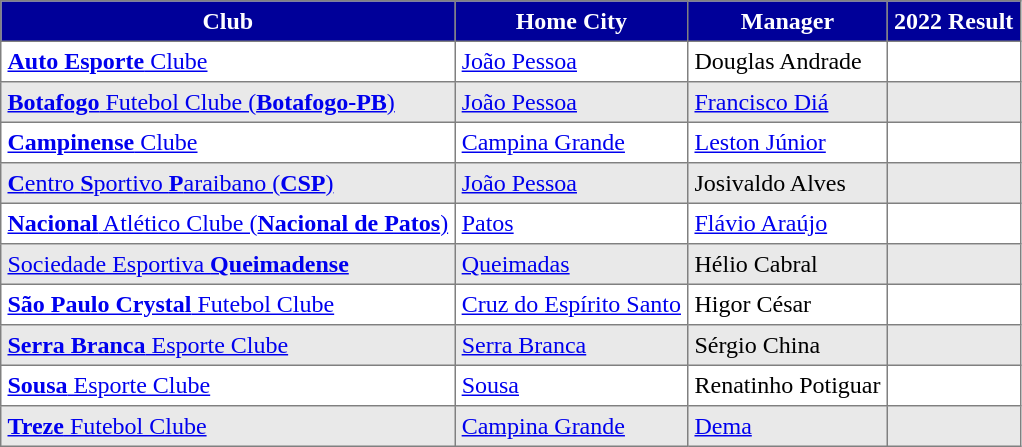<table class="toccolours" border="1" cellpadding="4" cellspacing="0" style="border-collapse: collapse; margin:0;">
<tr>
<th style="background: #009; color: #fff;">Club</th>
<th style="background: #009; color: #fff;">Home City</th>
<th style="background: #009; color: #fff;">Manager</th>
<th style="background: #009; color: #fff;">2022 Result</th>
</tr>
<tr style="background:white; color:black">
<td><a href='#'><strong>Auto Esporte</strong> Clube</a></td>
<td><a href='#'>João Pessoa</a></td>
<td>Douglas Andrade</td>
<td></td>
</tr>
<tr style="background:#e9e9e9; color:black">
<td><a href='#'><strong>Botafogo</strong> Futebol Clube (<strong>Botafogo-PB</strong>)</a></td>
<td><a href='#'>João Pessoa</a></td>
<td><a href='#'>Francisco Diá</a></td>
<td></td>
</tr>
<tr style="background:white; color:black">
<td><a href='#'><strong>Campinense</strong> Clube</a></td>
<td><a href='#'>Campina Grande</a></td>
<td><a href='#'>Leston Júnior</a></td>
<td></td>
</tr>
<tr style="background:#e9e9e9; color:black">
<td><a href='#'><strong>C</strong>entro <strong>S</strong>portivo <strong>P</strong>araibano (<strong>CSP</strong>)</a></td>
<td><a href='#'>João Pessoa</a></td>
<td>Josivaldo Alves</td>
<td></td>
</tr>
<tr style="background:white; color:black">
<td><a href='#'><strong>Nacional</strong> Atlético Clube (<strong>Nacional de Patos</strong>)</a></td>
<td><a href='#'>Patos</a></td>
<td><a href='#'>Flávio Araújo</a></td>
<td></td>
</tr>
<tr style="background:#e9e9e9; color:black">
<td><a href='#'>Sociedade Esportiva <strong>Queimadense</strong></a></td>
<td><a href='#'>Queimadas</a></td>
<td>Hélio Cabral</td>
<td></td>
</tr>
<tr style="background:white; color:black">
<td><a href='#'><strong>São Paulo Crystal</strong> Futebol Clube</a></td>
<td><a href='#'>Cruz do Espírito Santo</a></td>
<td>Higor César</td>
<td></td>
</tr>
<tr style="background:#e9e9e9; color:black">
<td><a href='#'><strong>Serra Branca</strong> Esporte Clube</a></td>
<td><a href='#'>Serra Branca</a></td>
<td>Sérgio China</td>
<td></td>
</tr>
<tr style="background:white; color:black">
<td><a href='#'><strong>Sousa</strong> Esporte Clube</a></td>
<td><a href='#'>Sousa</a></td>
<td>Renatinho Potiguar</td>
<td></td>
</tr>
<tr style="background:#e9e9e9; color:black">
<td><a href='#'><strong>Treze</strong> Futebol Clube</a></td>
<td><a href='#'>Campina Grande</a></td>
<td><a href='#'>Dema</a></td>
<td></td>
</tr>
</table>
